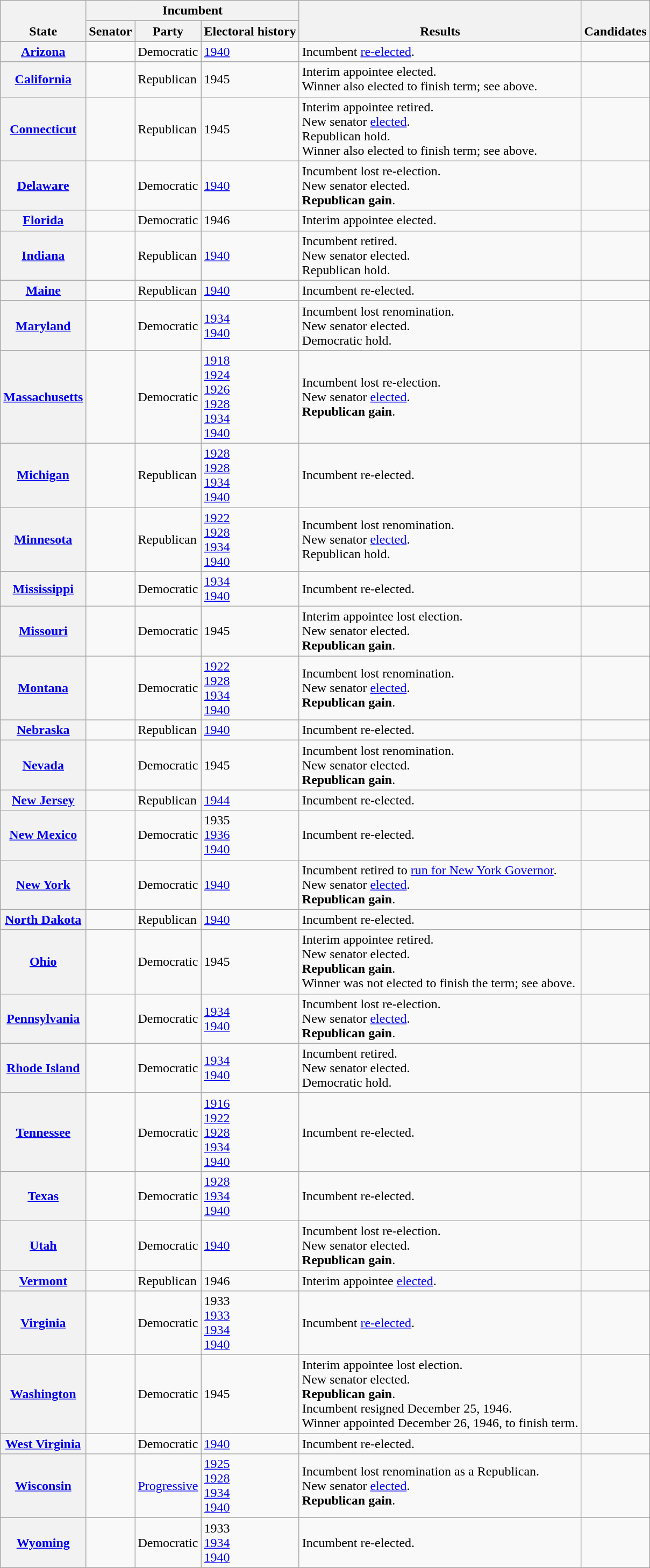<table class="wikitable sortable">
<tr valign=bottom>
<th rowspan=2>State</th>
<th colspan=3>Incumbent</th>
<th rowspan=2>Results</th>
<th rowspan=2>Candidates</th>
</tr>
<tr>
<th>Senator</th>
<th>Party</th>
<th>Electoral history</th>
</tr>
<tr>
<th><a href='#'>Arizona</a></th>
<td></td>
<td>Democratic</td>
<td><a href='#'>1940</a></td>
<td>Incumbent <a href='#'>re-elected</a>.</td>
<td nowrap></td>
</tr>
<tr>
<th><a href='#'>California</a></th>
<td></td>
<td>Republican</td>
<td>1945 </td>
<td>Interim appointee elected.<br>Winner also elected to finish term; see above.</td>
<td nowrap></td>
</tr>
<tr>
<th><a href='#'>Connecticut</a></th>
<td></td>
<td>Republican</td>
<td>1945 </td>
<td>Interim appointee retired.<br>New senator <a href='#'>elected</a>.<br>Republican hold.<br>Winner also elected to finish term; see above.</td>
<td nowrap></td>
</tr>
<tr>
<th><a href='#'>Delaware</a></th>
<td></td>
<td>Democratic</td>
<td><a href='#'>1940</a></td>
<td>Incumbent lost re-election.<br>New senator elected.<br><strong>Republican gain</strong>.</td>
<td nowrap></td>
</tr>
<tr>
<th><a href='#'>Florida</a></th>
<td></td>
<td>Democratic</td>
<td>1946 </td>
<td>Interim appointee elected.</td>
<td nowrap></td>
</tr>
<tr>
<th><a href='#'>Indiana</a></th>
<td></td>
<td>Republican</td>
<td><a href='#'>1940</a></td>
<td>Incumbent retired.<br>New senator elected.<br>Republican hold.</td>
<td nowrap></td>
</tr>
<tr>
<th><a href='#'>Maine</a></th>
<td></td>
<td>Republican</td>
<td><a href='#'>1940</a></td>
<td>Incumbent re-elected.</td>
<td nowrap></td>
</tr>
<tr>
<th><a href='#'>Maryland</a></th>
<td></td>
<td>Democratic</td>
<td><a href='#'>1934</a><br><a href='#'>1940</a></td>
<td>Incumbent lost renomination.<br>New senator elected.<br>Democratic hold.</td>
<td nowrap></td>
</tr>
<tr>
<th><a href='#'>Massachusetts</a></th>
<td></td>
<td>Democratic</td>
<td><a href='#'>1918</a><br><a href='#'>1924 </a><br><a href='#'>1926 </a><br><a href='#'>1928</a><br><a href='#'>1934</a><br><a href='#'>1940</a></td>
<td>Incumbent lost re-election.<br>New senator <a href='#'>elected</a>.<br><strong>Republican gain</strong>.</td>
<td nowrap></td>
</tr>
<tr>
<th><a href='#'>Michigan</a></th>
<td></td>
<td>Republican</td>
<td><a href='#'>1928 </a><br><a href='#'>1928</a><br><a href='#'>1934</a><br><a href='#'>1940</a></td>
<td>Incumbent re-elected.</td>
<td nowrap></td>
</tr>
<tr>
<th><a href='#'>Minnesota</a></th>
<td></td>
<td>Republican</td>
<td><a href='#'>1922</a><br><a href='#'>1928</a><br><a href='#'>1934</a><br><a href='#'>1940</a></td>
<td>Incumbent lost renomination.<br>New senator <a href='#'>elected</a>.<br>Republican hold.</td>
<td nowrap></td>
</tr>
<tr>
<th><a href='#'>Mississippi</a></th>
<td></td>
<td>Democratic</td>
<td><a href='#'>1934</a><br><a href='#'>1940</a></td>
<td>Incumbent re-elected.</td>
<td nowrap></td>
</tr>
<tr>
<th><a href='#'>Missouri</a></th>
<td></td>
<td>Democratic</td>
<td>1945 </td>
<td>Interim appointee lost election.<br>New senator elected.<br><strong>Republican gain</strong>.</td>
<td nowrap></td>
</tr>
<tr>
<th><a href='#'>Montana</a></th>
<td></td>
<td>Democratic</td>
<td><a href='#'>1922</a><br><a href='#'>1928</a><br><a href='#'>1934</a><br><a href='#'>1940</a></td>
<td>Incumbent lost renomination.<br>New senator <a href='#'>elected</a>.<br><strong>Republican gain</strong>.</td>
<td nowrap></td>
</tr>
<tr>
<th><a href='#'>Nebraska</a></th>
<td></td>
<td>Republican</td>
<td><a href='#'>1940</a></td>
<td>Incumbent re-elected.</td>
<td nowrap></td>
</tr>
<tr>
<th><a href='#'>Nevada</a></th>
<td></td>
<td>Democratic</td>
<td>1945 </td>
<td>Incumbent lost renomination.<br>New senator elected.<br><strong>Republican gain</strong>.</td>
<td nowrap></td>
</tr>
<tr>
<th><a href='#'>New Jersey</a></th>
<td></td>
<td>Republican</td>
<td><a href='#'>1944 </a></td>
<td>Incumbent re-elected.</td>
<td nowrap></td>
</tr>
<tr>
<th><a href='#'>New Mexico</a></th>
<td></td>
<td>Democratic</td>
<td>1935 <br><a href='#'>1936 </a><br><a href='#'>1940</a></td>
<td>Incumbent re-elected.</td>
<td nowrap></td>
</tr>
<tr>
<th><a href='#'>New York</a></th>
<td></td>
<td>Democratic</td>
<td><a href='#'>1940</a></td>
<td>Incumbent retired to <a href='#'>run for New York Governor</a>.<br>New senator <a href='#'>elected</a>.<br><strong>Republican gain</strong>.</td>
<td nowrap></td>
</tr>
<tr>
<th><a href='#'>North Dakota</a></th>
<td></td>
<td>Republican</td>
<td><a href='#'>1940</a></td>
<td>Incumbent re-elected.</td>
<td nowrap></td>
</tr>
<tr>
<th><a href='#'>Ohio</a></th>
<td></td>
<td>Democratic</td>
<td>1945 </td>
<td>Interim appointee retired.<br>New senator elected.<br><strong>Republican gain</strong>.<br>Winner was not elected to finish the term; see above.</td>
<td nowrap></td>
</tr>
<tr>
<th><a href='#'>Pennsylvania</a></th>
<td></td>
<td>Democratic</td>
<td><a href='#'>1934</a><br><a href='#'>1940</a></td>
<td>Incumbent lost re-election.<br>New senator <a href='#'>elected</a>.<br><strong>Republican gain</strong>.</td>
<td nowrap></td>
</tr>
<tr>
<th><a href='#'>Rhode Island</a></th>
<td></td>
<td>Democratic</td>
<td><a href='#'>1934</a><br><a href='#'>1940</a></td>
<td>Incumbent retired.<br>New senator elected.<br>Democratic hold.</td>
<td nowrap></td>
</tr>
<tr>
<th><a href='#'>Tennessee</a></th>
<td></td>
<td>Democratic</td>
<td><a href='#'>1916</a><br><a href='#'>1922</a><br><a href='#'>1928</a><br><a href='#'>1934</a><br><a href='#'>1940</a></td>
<td>Incumbent re-elected.</td>
<td nowrap></td>
</tr>
<tr>
<th><a href='#'>Texas</a></th>
<td></td>
<td>Democratic</td>
<td><a href='#'>1928</a><br><a href='#'>1934</a><br><a href='#'>1940</a></td>
<td>Incumbent re-elected.</td>
<td nowrap></td>
</tr>
<tr>
<th><a href='#'>Utah</a></th>
<td></td>
<td>Democratic</td>
<td><a href='#'>1940</a></td>
<td>Incumbent lost re-election.<br>New senator elected.<br><strong>Republican gain</strong>.</td>
<td nowrap></td>
</tr>
<tr>
<th><a href='#'>Vermont</a></th>
<td></td>
<td>Republican</td>
<td>1946 </td>
<td>Interim appointee <a href='#'>elected</a>.</td>
<td nowrap></td>
</tr>
<tr>
<th><a href='#'>Virginia</a></th>
<td></td>
<td>Democratic</td>
<td>1933 <br><a href='#'>1933 </a><br><a href='#'>1934</a><br><a href='#'>1940</a></td>
<td>Incumbent <a href='#'>re-elected</a>.</td>
<td nowrap></td>
</tr>
<tr>
<th><a href='#'>Washington</a></th>
<td></td>
<td>Democratic</td>
<td>1945 </td>
<td>Interim appointee lost election.<br>New senator elected.<br><strong>Republican gain</strong>.<br>Incumbent resigned December 25, 1946.<br>Winner appointed December 26, 1946, to finish term.</td>
<td nowrap></td>
</tr>
<tr>
<th><a href='#'>West Virginia</a></th>
<td></td>
<td>Democratic</td>
<td><a href='#'>1940</a></td>
<td>Incumbent re-elected.</td>
<td nowrap></td>
</tr>
<tr>
<th><a href='#'>Wisconsin</a></th>
<td></td>
<td><a href='#'>Progressive</a></td>
<td><a href='#'>1925 </a><br><a href='#'>1928</a><br><a href='#'>1934</a><br><a href='#'>1940</a></td>
<td>Incumbent lost renomination as a Republican.<br>New senator <a href='#'>elected</a>.<br><strong>Republican gain</strong>.</td>
<td nowrap></td>
</tr>
<tr>
<th><a href='#'>Wyoming</a></th>
<td></td>
<td>Democratic</td>
<td>1933 <br><a href='#'>1934</a><br><a href='#'>1940</a></td>
<td>Incumbent re-elected.</td>
<td nowrap></td>
</tr>
</table>
